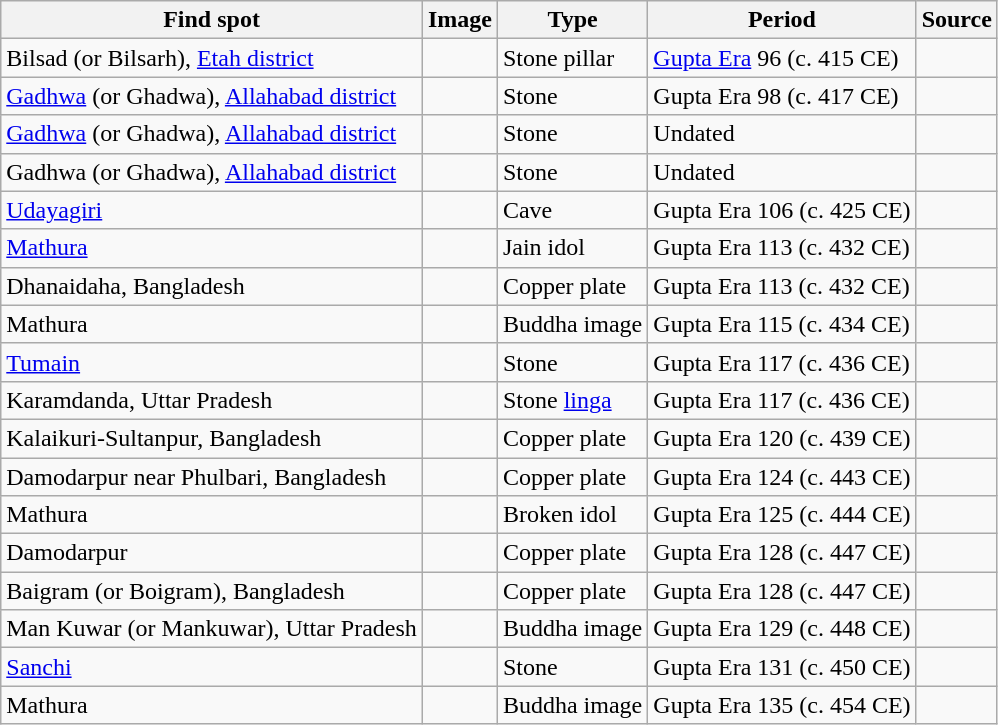<table class="wikitable">
<tr>
<th>Find spot</th>
<th>Image</th>
<th>Type</th>
<th>Period</th>
<th>Source</th>
</tr>
<tr>
<td>Bilsad (or Bilsarh), <a href='#'>Etah district</a></td>
<td></td>
<td>Stone pillar</td>
<td><a href='#'>Gupta Era</a> 96 (c. 415 CE)</td>
<td></td>
</tr>
<tr>
<td><a href='#'>Gadhwa</a> (or Ghadwa), <a href='#'>Allahabad district</a></td>
<td></td>
<td>Stone</td>
<td>Gupta Era 98 (c. 417 CE)</td>
<td></td>
</tr>
<tr>
<td><a href='#'>Gadhwa</a> (or Ghadwa), <a href='#'>Allahabad district</a></td>
<td></td>
<td>Stone</td>
<td>Undated</td>
<td></td>
</tr>
<tr>
<td>Gadhwa (or Ghadwa), <a href='#'>Allahabad district</a></td>
<td></td>
<td>Stone</td>
<td>Undated</td>
<td></td>
</tr>
<tr>
<td><a href='#'>Udayagiri</a></td>
<td></td>
<td>Cave</td>
<td>Gupta Era 106 (c. 425 CE)</td>
<td></td>
</tr>
<tr>
<td><a href='#'>Mathura</a></td>
<td></td>
<td>Jain idol</td>
<td>Gupta Era 113 (c. 432 CE)</td>
<td></td>
</tr>
<tr>
<td>Dhanaidaha, Bangladesh</td>
<td></td>
<td>Copper plate</td>
<td>Gupta Era 113 (c. 432 CE)</td>
<td></td>
</tr>
<tr>
<td>Mathura</td>
<td></td>
<td>Buddha image</td>
<td>Gupta Era 115 (c. 434 CE)</td>
<td></td>
</tr>
<tr>
<td><a href='#'>Tumain</a></td>
<td></td>
<td>Stone</td>
<td>Gupta Era 117 (c. 436 CE)</td>
<td></td>
</tr>
<tr>
<td>Karamdanda, Uttar Pradesh</td>
<td></td>
<td>Stone <a href='#'>linga</a></td>
<td>Gupta Era 117 (c. 436 CE)</td>
<td></td>
</tr>
<tr>
<td>Kalaikuri-Sultanpur, Bangladesh</td>
<td></td>
<td>Copper plate</td>
<td>Gupta Era 120 (c. 439 CE)</td>
<td></td>
</tr>
<tr>
<td>Damodarpur near Phulbari, Bangladesh</td>
<td></td>
<td>Copper plate</td>
<td>Gupta Era 124 (c. 443 CE)</td>
<td></td>
</tr>
<tr>
<td>Mathura</td>
<td></td>
<td>Broken idol</td>
<td>Gupta Era 125 (c. 444 CE)</td>
<td></td>
</tr>
<tr>
<td>Damodarpur</td>
<td></td>
<td>Copper plate</td>
<td>Gupta Era 128 (c. 447 CE)</td>
<td></td>
</tr>
<tr>
<td>Baigram (or Boigram), Bangladesh</td>
<td></td>
<td>Copper plate</td>
<td>Gupta Era 128 (c. 447 CE)</td>
<td></td>
</tr>
<tr>
<td>Man Kuwar (or Mankuwar), Uttar Pradesh</td>
<td></td>
<td>Buddha image</td>
<td>Gupta Era 129 (c. 448 CE)</td>
<td></td>
</tr>
<tr>
<td><a href='#'>Sanchi</a></td>
<td></td>
<td>Stone</td>
<td>Gupta Era 131 (c. 450 CE)</td>
<td></td>
</tr>
<tr>
<td>Mathura</td>
<td></td>
<td>Buddha image</td>
<td>Gupta Era 135 (c. 454 CE)</td>
<td></td>
</tr>
</table>
